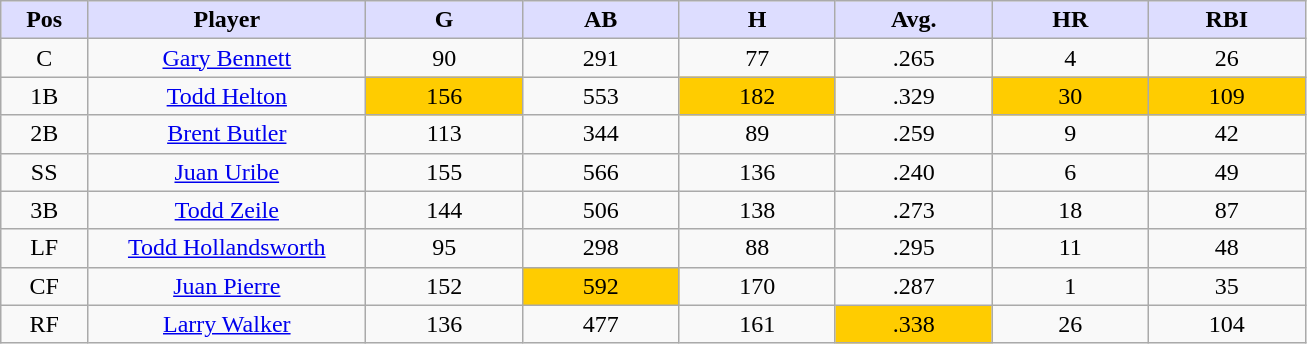<table class="wikitable sortable">
<tr>
<th style="background:#ddf; width:5%;">Pos</th>
<th style="background:#ddf; width:16%;">Player</th>
<th style="background:#ddf; width:9%;">G</th>
<th style="background:#ddf; width:9%;">AB</th>
<th style="background:#ddf; width:9%;">H</th>
<th style="background:#ddf; width:9%;">Avg.</th>
<th style="background:#ddf; width:9%;">HR</th>
<th style="background:#ddf; width:9%;">RBI</th>
</tr>
<tr style="text-align:center;">
<td>C</td>
<td><a href='#'>Gary Bennett</a></td>
<td>90</td>
<td>291</td>
<td>77</td>
<td>.265</td>
<td>4</td>
<td>26</td>
</tr>
<tr style="text-align:center;">
<td>1B</td>
<td><a href='#'>Todd Helton</a></td>
<td bgcolor="#FFCC00">156</td>
<td>553</td>
<td bgcolor="#FFCC00">182</td>
<td>.329</td>
<td bgcolor="#FFCC00">30</td>
<td bgcolor="#FFCC00">109</td>
</tr>
<tr style="text-align:center;">
<td>2B</td>
<td><a href='#'>Brent Butler</a></td>
<td>113</td>
<td>344</td>
<td>89</td>
<td>.259</td>
<td>9</td>
<td>42</td>
</tr>
<tr style="text-align:center;">
<td>SS</td>
<td><a href='#'>Juan Uribe</a></td>
<td>155</td>
<td>566</td>
<td>136</td>
<td>.240</td>
<td>6</td>
<td>49</td>
</tr>
<tr style="text-align:center;">
<td>3B</td>
<td><a href='#'>Todd Zeile</a></td>
<td>144</td>
<td>506</td>
<td>138</td>
<td>.273</td>
<td>18</td>
<td>87</td>
</tr>
<tr style="text-align:center;">
<td>LF</td>
<td><a href='#'>Todd Hollandsworth</a></td>
<td>95</td>
<td>298</td>
<td>88</td>
<td>.295</td>
<td>11</td>
<td>48</td>
</tr>
<tr style="text-align:center;">
<td>CF</td>
<td><a href='#'>Juan Pierre</a></td>
<td>152</td>
<td bgcolor="#FFCC00">592</td>
<td>170</td>
<td>.287</td>
<td>1</td>
<td>35</td>
</tr>
<tr style="text-align:center;">
<td>RF</td>
<td><a href='#'>Larry Walker</a></td>
<td>136</td>
<td>477</td>
<td>161</td>
<td bgcolor="#FFCC00">.338</td>
<td>26</td>
<td>104</td>
</tr>
</table>
